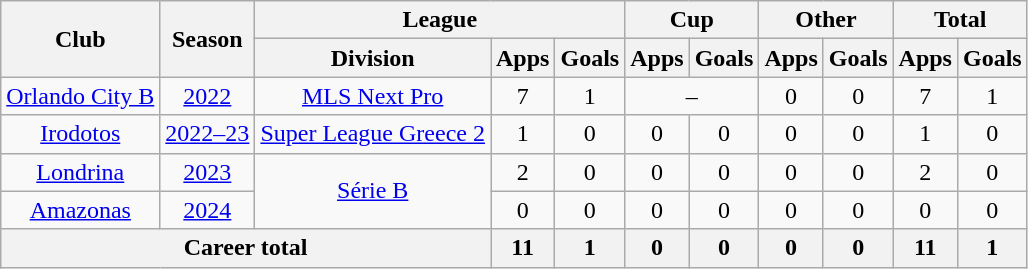<table class=wikitable style=text-align:center>
<tr>
<th rowspan="2">Club</th>
<th rowspan="2">Season</th>
<th colspan="3">League</th>
<th colspan="2">Cup</th>
<th colspan="2">Other</th>
<th colspan="2">Total</th>
</tr>
<tr>
<th>Division</th>
<th>Apps</th>
<th>Goals</th>
<th>Apps</th>
<th>Goals</th>
<th>Apps</th>
<th>Goals</th>
<th>Apps</th>
<th>Goals</th>
</tr>
<tr>
<td><a href='#'>Orlando City B</a></td>
<td><a href='#'>2022</a></td>
<td><a href='#'>MLS Next Pro</a></td>
<td>7</td>
<td>1</td>
<td colspan="2">–</td>
<td>0</td>
<td>0</td>
<td>7</td>
<td>1</td>
</tr>
<tr>
<td><a href='#'>Irodotos</a></td>
<td><a href='#'>2022–23</a></td>
<td><a href='#'>Super League Greece 2</a></td>
<td>1</td>
<td>0</td>
<td>0</td>
<td>0</td>
<td>0</td>
<td>0</td>
<td>1</td>
<td>0</td>
</tr>
<tr>
<td><a href='#'>Londrina</a></td>
<td><a href='#'>2023</a></td>
<td rowspan="2"><a href='#'>Série B</a></td>
<td>2</td>
<td>0</td>
<td>0</td>
<td>0</td>
<td>0</td>
<td>0</td>
<td>2</td>
<td>0</td>
</tr>
<tr>
<td><a href='#'>Amazonas</a></td>
<td><a href='#'>2024</a></td>
<td>0</td>
<td>0</td>
<td>0</td>
<td>0</td>
<td>0</td>
<td>0</td>
<td>0</td>
<td>0</td>
</tr>
<tr>
<th colspan="3"><strong>Career total</strong></th>
<th>11</th>
<th>1</th>
<th>0</th>
<th>0</th>
<th>0</th>
<th>0</th>
<th>11</th>
<th>1</th>
</tr>
</table>
